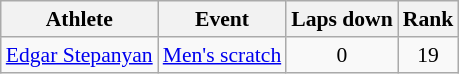<table class="wikitable" style="font-size:90%">
<tr>
<th>Athlete</th>
<th>Event</th>
<th>Laps down</th>
<th>Rank</th>
</tr>
<tr align=center>
<td align=left><a href='#'>Edgar Stepanyan</a></td>
<td align=left><a href='#'>Men's scratch</a></td>
<td>0</td>
<td>19</td>
</tr>
</table>
